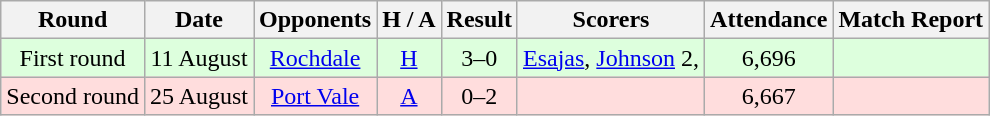<table class="wikitable" border="2" cellpadding="4" style="border-collapse:collapse; text-align:center;">
<tr>
<th>Round</th>
<th>Date</th>
<th>Opponents</th>
<th>H / A</th>
<th>Result</th>
<th>Scorers</th>
<th>Attendance</th>
<th>Match Report</th>
</tr>
<tr bgcolor="#ddffdd">
<td>First round</td>
<td>11 August</td>
<td><a href='#'>Rochdale</a></td>
<td><a href='#'>H</a></td>
<td>3–0</td>
<td><a href='#'>Esajas</a>, <a href='#'>Johnson</a> 2,</td>
<td>6,696</td>
<td></td>
</tr>
<tr bgcolor="#ffdddd">
<td>Second round</td>
<td>25 August</td>
<td><a href='#'>Port Vale</a></td>
<td><a href='#'>A</a></td>
<td>0–2</td>
<td></td>
<td>6,667</td>
<td></td>
</tr>
</table>
